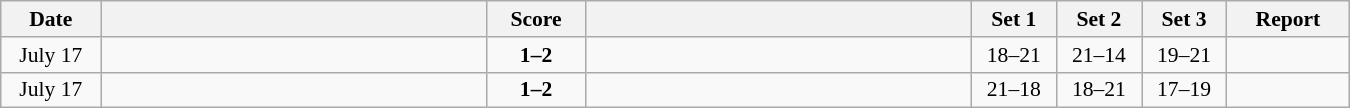<table class="wikitable" style="text-align: center; font-size:90% ">
<tr>
<th width="60">Date</th>
<th align="right" width="250"></th>
<th width="60">Score</th>
<th align="left" width="250"></th>
<th width="50">Set 1</th>
<th width="50">Set 2</th>
<th width="50">Set 3</th>
<th width="75">Report</th>
</tr>
<tr>
<td>July 17</td>
<td align=left></td>
<td align=center><strong>1–2</strong></td>
<td align=left><strong></strong></td>
<td>18–21</td>
<td>21–14</td>
<td>19–21</td>
<td></td>
</tr>
<tr>
<td>July 17</td>
<td align=left></td>
<td align=center><strong>1–2</strong></td>
<td align=left><strong></strong></td>
<td>21–18</td>
<td>18–21</td>
<td>17–19</td>
<td></td>
</tr>
</table>
